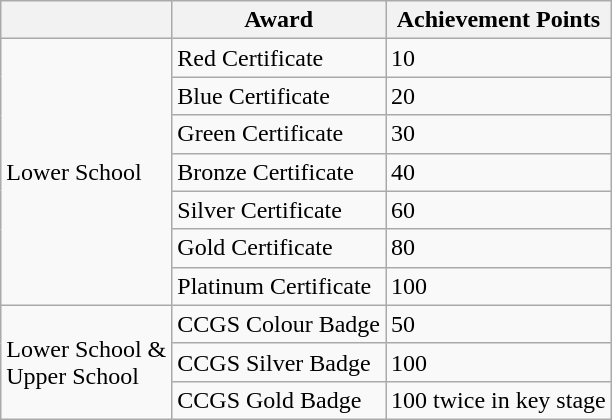<table class="wikitable mw-collapsible mw-collapsed">
<tr>
<th></th>
<th><strong>Award</strong></th>
<th><strong>Achievement Points</strong></th>
</tr>
<tr>
<td rowspan="7">Lower School</td>
<td>Red Certificate</td>
<td>10</td>
</tr>
<tr>
<td>Blue Certificate</td>
<td>20</td>
</tr>
<tr>
<td>Green Certificate</td>
<td>30</td>
</tr>
<tr>
<td>Bronze Certificate</td>
<td>40</td>
</tr>
<tr>
<td>Silver Certificate</td>
<td>60</td>
</tr>
<tr>
<td>Gold Certificate</td>
<td>80</td>
</tr>
<tr>
<td>Platinum Certificate</td>
<td>100</td>
</tr>
<tr>
<td rowspan="3">Lower School &<br>Upper School</td>
<td>CCGS Colour Badge</td>
<td>50</td>
</tr>
<tr>
<td>CCGS Silver Badge</td>
<td>100</td>
</tr>
<tr>
<td>CCGS Gold Badge</td>
<td>100 twice in key stage</td>
</tr>
</table>
